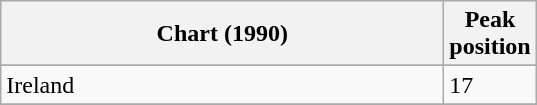<table class="wikitable sortable plainrowheaders">
<tr>
<th style="width:18em;">Chart (1990)</th>
<th>Peak<br>position</th>
</tr>
<tr>
</tr>
<tr>
</tr>
<tr>
<td>Ireland</td>
<td>17</td>
</tr>
<tr>
</tr>
<tr>
</tr>
<tr>
</tr>
</table>
